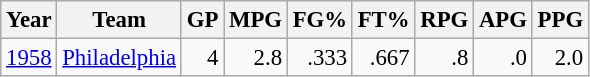<table class="wikitable sortable" style="font-size:95%; text-align:right;">
<tr>
<th>Year</th>
<th>Team</th>
<th>GP</th>
<th>MPG</th>
<th>FG%</th>
<th>FT%</th>
<th>RPG</th>
<th>APG</th>
<th>PPG</th>
</tr>
<tr>
<td style="text-align:left;"><a href='#'>1958</a></td>
<td style="text-align:left;"><a href='#'>Philadelphia</a></td>
<td>4</td>
<td>2.8</td>
<td>.333</td>
<td>.667</td>
<td>.8</td>
<td>.0</td>
<td>2.0</td>
</tr>
</table>
